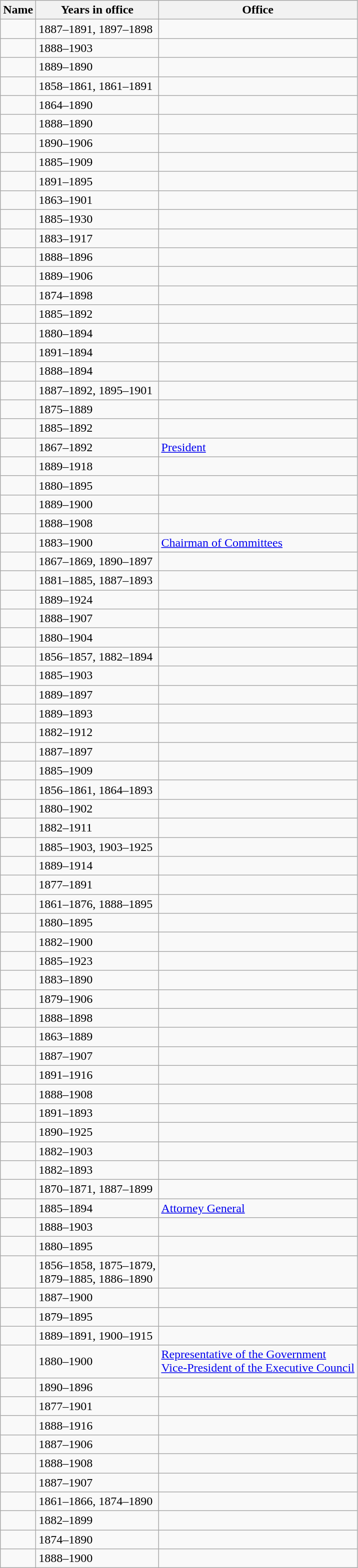<table class="wikitable sortable">
<tr>
<th>Name</th>
<th>Years in office</th>
<th>Office</th>
</tr>
<tr>
<td></td>
<td>1887–1891, 1897–1898</td>
<td></td>
</tr>
<tr>
<td></td>
<td>1888–1903</td>
<td></td>
</tr>
<tr>
<td></td>
<td>1889–1890</td>
<td></td>
</tr>
<tr>
<td></td>
<td>1858–1861, 1861–1891</td>
<td></td>
</tr>
<tr>
<td></td>
<td>1864–1890</td>
<td></td>
</tr>
<tr>
<td></td>
<td>1888–1890</td>
<td></td>
</tr>
<tr>
<td></td>
<td>1890–1906</td>
<td></td>
</tr>
<tr>
<td></td>
<td>1885–1909</td>
<td></td>
</tr>
<tr>
<td></td>
<td>1891–1895</td>
<td></td>
</tr>
<tr>
<td></td>
<td>1863–1901</td>
<td></td>
</tr>
<tr>
<td></td>
<td>1885–1930</td>
<td></td>
</tr>
<tr>
<td></td>
<td>1883–1917</td>
<td></td>
</tr>
<tr>
<td></td>
<td>1888–1896</td>
<td></td>
</tr>
<tr>
<td></td>
<td>1889–1906</td>
<td></td>
</tr>
<tr>
<td></td>
<td>1874–1898</td>
<td></td>
</tr>
<tr>
<td></td>
<td>1885–1892</td>
<td></td>
</tr>
<tr>
<td></td>
<td>1880–1894</td>
<td></td>
</tr>
<tr>
<td></td>
<td>1891–1894</td>
<td></td>
</tr>
<tr>
<td></td>
<td>1888–1894</td>
<td></td>
</tr>
<tr>
<td></td>
<td>1887–1892, 1895–1901</td>
<td></td>
</tr>
<tr>
<td></td>
<td>1875–1889</td>
<td></td>
</tr>
<tr>
<td></td>
<td>1885–1892</td>
<td></td>
</tr>
<tr>
<td></td>
<td>1867–1892</td>
<td><a href='#'>President</a></td>
</tr>
<tr>
<td></td>
<td>1889–1918</td>
<td></td>
</tr>
<tr>
<td></td>
<td>1880–1895</td>
<td></td>
</tr>
<tr>
<td></td>
<td>1889–1900</td>
<td></td>
</tr>
<tr>
<td></td>
<td>1888–1908</td>
<td></td>
</tr>
<tr>
<td></td>
<td>1883–1900</td>
<td><a href='#'>Chairman of Committees</a></td>
</tr>
<tr>
<td></td>
<td>1867–1869, 1890–1897</td>
<td></td>
</tr>
<tr>
<td></td>
<td>1881–1885, 1887–1893</td>
<td></td>
</tr>
<tr>
<td></td>
<td>1889–1924</td>
<td></td>
</tr>
<tr>
<td></td>
<td>1888–1907</td>
<td></td>
</tr>
<tr>
<td></td>
<td>1880–1904</td>
<td></td>
</tr>
<tr>
<td></td>
<td>1856–1857, 1882–1894</td>
<td></td>
</tr>
<tr>
<td></td>
<td>1885–1903</td>
<td></td>
</tr>
<tr>
<td></td>
<td>1889–1897</td>
<td></td>
</tr>
<tr>
<td></td>
<td>1889–1893</td>
<td></td>
</tr>
<tr>
<td></td>
<td>1882–1912</td>
<td></td>
</tr>
<tr>
<td></td>
<td>1887–1897</td>
<td></td>
</tr>
<tr>
<td></td>
<td>1885–1909</td>
<td></td>
</tr>
<tr>
<td></td>
<td>1856–1861, 1864–1893</td>
<td></td>
</tr>
<tr>
<td></td>
<td>1880–1902</td>
<td></td>
</tr>
<tr>
<td></td>
<td>1882–1911</td>
<td></td>
</tr>
<tr>
<td></td>
<td>1885–1903, 1903–1925</td>
<td></td>
</tr>
<tr>
<td></td>
<td>1889–1914</td>
<td></td>
</tr>
<tr>
<td></td>
<td>1877–1891</td>
<td></td>
</tr>
<tr>
<td></td>
<td>1861–1876, 1888–1895</td>
<td></td>
</tr>
<tr>
<td></td>
<td>1880–1895</td>
<td></td>
</tr>
<tr>
<td></td>
<td>1882–1900</td>
<td></td>
</tr>
<tr>
<td></td>
<td>1885–1923</td>
<td></td>
</tr>
<tr>
<td></td>
<td>1883–1890</td>
<td></td>
</tr>
<tr>
<td></td>
<td>1879–1906</td>
<td></td>
</tr>
<tr>
<td></td>
<td>1888–1898</td>
<td></td>
</tr>
<tr>
<td></td>
<td>1863–1889</td>
<td></td>
</tr>
<tr>
<td></td>
<td>1887–1907</td>
<td></td>
</tr>
<tr>
<td></td>
<td>1891–1916</td>
<td></td>
</tr>
<tr>
<td></td>
<td>1888–1908</td>
<td></td>
</tr>
<tr>
<td></td>
<td>1891–1893</td>
<td></td>
</tr>
<tr>
<td></td>
<td>1890–1925</td>
<td></td>
</tr>
<tr>
<td></td>
<td>1882–1903</td>
<td></td>
</tr>
<tr>
<td></td>
<td>1882–1893</td>
<td></td>
</tr>
<tr>
<td></td>
<td>1870–1871, 1887–1899</td>
<td></td>
</tr>
<tr>
<td></td>
<td>1885–1894</td>
<td><a href='#'>Attorney General</a></td>
</tr>
<tr>
<td></td>
<td>1888–1903</td>
<td></td>
</tr>
<tr>
<td></td>
<td>1880–1895</td>
<td></td>
</tr>
<tr>
<td></td>
<td>1856–1858, 1875–1879,<br>1879–1885, 1886–1890</td>
<td></td>
</tr>
<tr>
<td></td>
<td>1887–1900</td>
<td></td>
</tr>
<tr>
<td></td>
<td>1879–1895</td>
<td></td>
</tr>
<tr>
<td></td>
<td>1889–1891, 1900–1915</td>
<td></td>
</tr>
<tr>
<td></td>
<td>1880–1900</td>
<td><a href='#'>Representative of the Government</a><br><a href='#'>Vice-President of the Executive Council</a></td>
</tr>
<tr>
<td></td>
<td>1890–1896</td>
<td></td>
</tr>
<tr>
<td></td>
<td>1877–1901</td>
<td></td>
</tr>
<tr>
<td></td>
<td>1888–1916</td>
<td></td>
</tr>
<tr>
<td></td>
<td>1887–1906</td>
<td></td>
</tr>
<tr>
<td></td>
<td>1888–1908</td>
<td></td>
</tr>
<tr>
<td></td>
<td>1887–1907</td>
<td></td>
</tr>
<tr>
<td></td>
<td>1861–1866, 1874–1890</td>
<td></td>
</tr>
<tr>
<td></td>
<td>1882–1899</td>
<td></td>
</tr>
<tr>
<td></td>
<td>1874–1890</td>
<td></td>
</tr>
<tr>
<td></td>
<td>1888–1900</td>
<td></td>
</tr>
</table>
